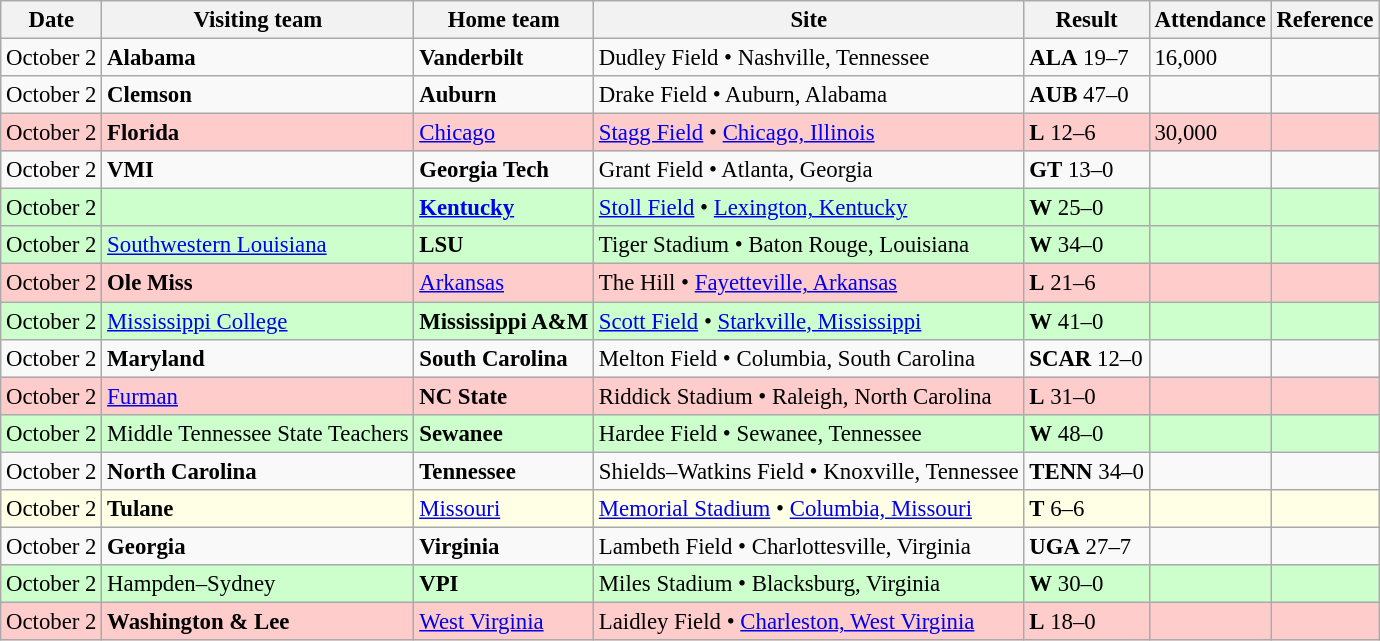<table class="wikitable" style="font-size:95%;">
<tr>
<th>Date</th>
<th>Visiting team</th>
<th>Home team</th>
<th>Site</th>
<th>Result</th>
<th>Attendance</th>
<th class="unsortable">Reference</th>
</tr>
<tr bgcolor=>
<td>October 2</td>
<td><strong>Alabama</strong></td>
<td><strong>Vanderbilt</strong></td>
<td>Dudley Field • Nashville, Tennessee</td>
<td><strong>ALA</strong> 19–7</td>
<td>16,000</td>
<td></td>
</tr>
<tr bgcolor=>
<td>October 2</td>
<td><strong>Clemson</strong></td>
<td><strong>Auburn</strong></td>
<td>Drake Field • Auburn, Alabama</td>
<td><strong>AUB</strong> 47–0</td>
<td></td>
<td></td>
</tr>
<tr bgcolor=ffcccc>
<td>October 2</td>
<td><strong>Florida</strong></td>
<td><a href='#'>Chicago</a></td>
<td><a href='#'>Stagg Field</a> • <a href='#'>Chicago, Illinois</a></td>
<td><strong>L</strong> 12–6</td>
<td>30,000</td>
<td></td>
</tr>
<tr bgcolor=>
<td>October 2</td>
<td><strong>VMI</strong></td>
<td><strong>Georgia Tech</strong></td>
<td>Grant Field • Atlanta, Georgia</td>
<td><strong>GT</strong> 13–0</td>
<td></td>
<td></td>
</tr>
<tr bgcolor=ccffcc>
<td>October 2</td>
<td></td>
<td><strong><a href='#'>Kentucky</a></strong></td>
<td><a href='#'>Stoll Field</a> • <a href='#'>Lexington, Kentucky</a></td>
<td><strong>W</strong> 25–0</td>
<td></td>
<td></td>
</tr>
<tr bgcolor=ccffcc>
<td>October 2</td>
<td><a href='#'>Southwestern Louisiana</a></td>
<td><strong>LSU</strong></td>
<td>Tiger Stadium • Baton Rouge, Louisiana</td>
<td><strong>W</strong> 34–0</td>
<td></td>
<td></td>
</tr>
<tr bgcolor=ffcccc>
<td>October 2</td>
<td><strong>Ole Miss</strong></td>
<td><a href='#'>Arkansas</a></td>
<td>The Hill • <a href='#'>Fayetteville, Arkansas</a></td>
<td><strong>L</strong> 21–6</td>
<td></td>
<td></td>
</tr>
<tr bgcolor=ccffcc>
<td>October 2</td>
<td><a href='#'>Mississippi College</a></td>
<td><strong>Mississippi A&M</strong></td>
<td><a href='#'>Scott Field</a> • <a href='#'>Starkville, Mississippi</a></td>
<td><strong>W</strong> 41–0</td>
<td></td>
<td></td>
</tr>
<tr bgcolor=>
<td>October 2</td>
<td><strong>Maryland</strong></td>
<td><strong>South Carolina</strong></td>
<td>Melton Field • Columbia, South Carolina</td>
<td><strong>SCAR</strong> 12–0</td>
<td></td>
<td></td>
</tr>
<tr bgcolor=ffcccc>
<td>October 2</td>
<td><a href='#'>Furman</a></td>
<td><strong>NC State</strong></td>
<td>Riddick Stadium • Raleigh, North Carolina</td>
<td><strong>L</strong> 31–0</td>
<td></td>
<td></td>
</tr>
<tr bgcolor=ccffcc>
<td>October 2</td>
<td>Middle Tennessee State Teachers</td>
<td><strong>Sewanee</strong></td>
<td>Hardee Field • Sewanee, Tennessee</td>
<td><strong>W</strong> 48–0</td>
<td></td>
<td></td>
</tr>
<tr bgcolor=>
<td>October 2</td>
<td><strong>North Carolina</strong></td>
<td><strong>Tennessee</strong></td>
<td>Shields–Watkins Field • Knoxville, Tennessee</td>
<td><strong>TENN</strong> 34–0</td>
<td></td>
<td></td>
</tr>
<tr bgcolor=ffffe6>
<td>October 2</td>
<td><strong>Tulane</strong></td>
<td><a href='#'>Missouri</a></td>
<td><a href='#'>Memorial Stadium</a> • <a href='#'>Columbia, Missouri</a></td>
<td><strong>T</strong> 6–6</td>
<td></td>
<td></td>
</tr>
<tr bgcolor=>
<td>October 2</td>
<td><strong>Georgia</strong></td>
<td><strong>Virginia</strong></td>
<td>Lambeth Field • Charlottesville, Virginia</td>
<td><strong>UGA</strong> 27–7</td>
<td></td>
<td></td>
</tr>
<tr bgcolor=ccffcc>
<td>October 2</td>
<td>Hampden–Sydney</td>
<td><strong>VPI</strong></td>
<td>Miles Stadium • Blacksburg, Virginia</td>
<td><strong>W</strong> 30–0</td>
<td></td>
<td></td>
</tr>
<tr bgcolor=ffcccc>
<td>October 2</td>
<td><strong>Washington & Lee</strong></td>
<td><a href='#'>West Virginia</a></td>
<td>Laidley Field • <a href='#'>Charleston, West Virginia</a></td>
<td><strong>L</strong> 18–0</td>
<td></td>
<td></td>
</tr>
</table>
